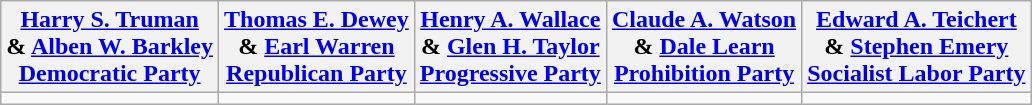<table class="wikitable" style="text-align:center;">
<tr>
<th><a href='#'>Harry S. Truman</a><br> & <a href='#'>Alben W. Barkley</a><br><a href='#'>Democratic Party</a></th>
<th><a href='#'>Thomas E. Dewey</a><br> & <a href='#'>Earl Warren</a><br><a href='#'>Republican Party</a></th>
<th><a href='#'>Henry A. Wallace</a><br> & <a href='#'>Glen H. Taylor</a><br><a href='#'>Progressive Party</a></th>
<th><a href='#'>Claude A. Watson</a><br> & <a href='#'>Dale Learn</a><br><a href='#'>Prohibition Party</a></th>
<th><a href='#'>Edward A. Teichert</a><br> & <a href='#'>Stephen Emery</a><br><a href='#'>Socialist Labor Party</a></th>
</tr>
<tr>
<td></td>
<td></td>
<td></td>
<td></td>
<td></td>
</tr>
</table>
